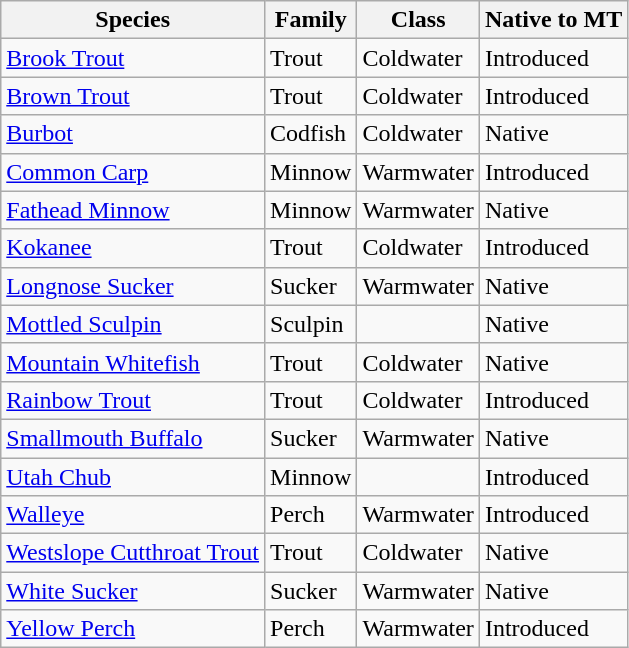<table class="wikitable mw-collapsible mw-collapsed">
<tr>
<th colspan="1" rowspan="1">Species</th>
<th colspan="1" rowspan="1">Family</th>
<th colspan="1" rowspan="1">Class</th>
<th colspan="1" rowspan="1">Native to MT</th>
</tr>
<tr>
<td><a href='#'>Brook Trout</a></td>
<td>Trout</td>
<td>Coldwater</td>
<td>Introduced</td>
</tr>
<tr>
<td><a href='#'>Brown Trout</a></td>
<td>Trout</td>
<td>Coldwater</td>
<td>Introduced</td>
</tr>
<tr>
<td><a href='#'>Burbot</a></td>
<td>Codfish</td>
<td>Coldwater</td>
<td>Native</td>
</tr>
<tr>
<td><a href='#'>Common Carp</a></td>
<td>Minnow</td>
<td>Warmwater</td>
<td>Introduced</td>
</tr>
<tr>
<td><a href='#'>Fathead Minnow</a></td>
<td>Minnow</td>
<td>Warmwater</td>
<td>Native</td>
</tr>
<tr>
<td><a href='#'>Kokanee</a></td>
<td>Trout</td>
<td>Coldwater</td>
<td>Introduced</td>
</tr>
<tr>
<td><a href='#'>Longnose Sucker</a></td>
<td>Sucker</td>
<td>Warmwater</td>
<td>Native</td>
</tr>
<tr>
<td><a href='#'>Mottled Sculpin</a></td>
<td>Sculpin</td>
<td></td>
<td>Native</td>
</tr>
<tr>
<td><a href='#'>Mountain Whitefish</a></td>
<td>Trout</td>
<td>Coldwater</td>
<td>Native</td>
</tr>
<tr>
<td><a href='#'>Rainbow Trout</a></td>
<td>Trout</td>
<td>Coldwater</td>
<td>Introduced</td>
</tr>
<tr>
<td><a href='#'>Smallmouth Buffalo</a></td>
<td>Sucker</td>
<td>Warmwater</td>
<td>Native</td>
</tr>
<tr>
<td><a href='#'>Utah Chub</a></td>
<td>Minnow</td>
<td></td>
<td>Introduced</td>
</tr>
<tr>
<td><a href='#'>Walleye</a></td>
<td>Perch</td>
<td>Warmwater</td>
<td>Introduced</td>
</tr>
<tr>
<td><a href='#'>Westslope Cutthroat Trout</a></td>
<td>Trout</td>
<td>Coldwater</td>
<td>Native</td>
</tr>
<tr>
<td><a href='#'>White Sucker</a></td>
<td>Sucker</td>
<td>Warmwater</td>
<td>Native</td>
</tr>
<tr>
<td><a href='#'>Yellow Perch</a></td>
<td>Perch</td>
<td>Warmwater</td>
<td>Introduced</td>
</tr>
</table>
